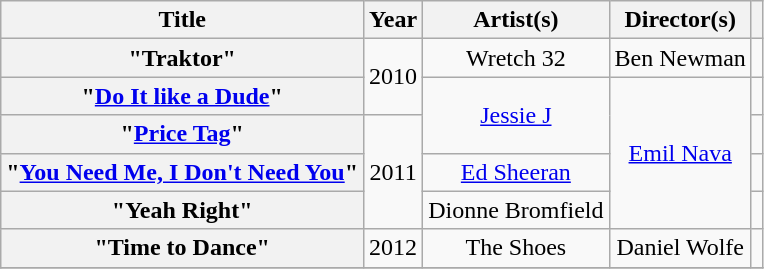<table class="wikitable plainrowheaders" style="text-align:center;">
<tr>
<th scope="col">Title</th>
<th scope="col">Year</th>
<th scope="col">Artist(s)</th>
<th scope="col">Director(s)</th>
<th scope="col"></th>
</tr>
<tr>
<th scope="row">"Traktor"</th>
<td rowspan="2">2010</td>
<td rowspan="1">Wretch 32</td>
<td rowspan="1">Ben Newman</td>
<td></td>
</tr>
<tr>
<th scope="row">"<a href='#'>Do It like a Dude</a>"</th>
<td rowspan="2"><a href='#'>Jessie J</a></td>
<td rowspan="4"><a href='#'>Emil Nava</a></td>
<td></td>
</tr>
<tr>
<th scope="row">"<a href='#'>Price Tag</a>"</th>
<td rowspan="3">2011</td>
<td></td>
</tr>
<tr>
<th scope="row">"<a href='#'>You Need Me, I Don't Need You</a>"</th>
<td><a href='#'>Ed Sheeran</a></td>
<td></td>
</tr>
<tr>
<th scope="row">"Yeah Right"</th>
<td>Dionne Bromfield</td>
<td></td>
</tr>
<tr>
<th scope="row">"Time to Dance"</th>
<td rowspan="1">2012</td>
<td rowspan="1">The Shoes</td>
<td rowspan="1">Daniel Wolfe</td>
<td></td>
</tr>
<tr>
</tr>
</table>
